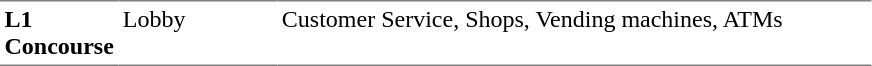<table table border=0 cellspacing=0 cellpadding=3>
<tr>
<td style="border-bottom:solid 1px gray; border-top:solid 1px gray;" valign=top width=50><strong>L1<br>Concourse</strong></td>
<td style="border-bottom:solid 1px gray; border-top:solid 1px gray;" valign=top width=100>Lobby</td>
<td style="border-bottom:solid 1px gray; border-top:solid 1px gray;" valign=top width=390>Customer Service, Shops, Vending machines, ATMs</td>
</tr>
</table>
